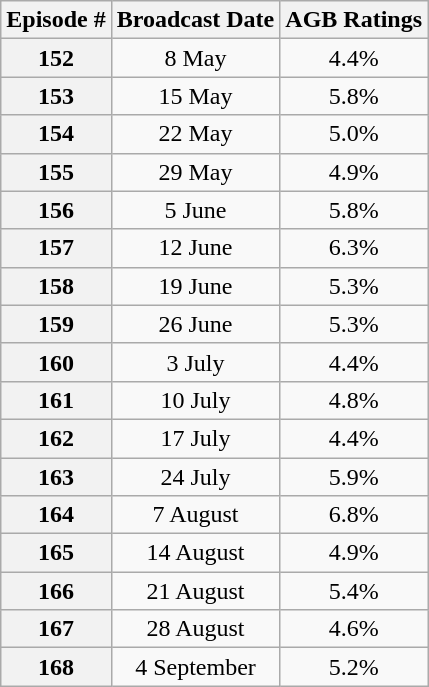<table class=wikitable style=text-align:center>
<tr>
<th>Episode #</th>
<th>Broadcast Date</th>
<th>AGB Ratings<br></th>
</tr>
<tr>
<th>152</th>
<td>8 May</td>
<td>4.4%</td>
</tr>
<tr>
<th>153</th>
<td>15 May</td>
<td>5.8%</td>
</tr>
<tr>
<th>154</th>
<td>22 May</td>
<td>5.0%</td>
</tr>
<tr>
<th>155</th>
<td>29 May</td>
<td>4.9%</td>
</tr>
<tr>
<th>156</th>
<td>5 June</td>
<td>5.8%</td>
</tr>
<tr>
<th>157</th>
<td>12 June</td>
<td>6.3%</td>
</tr>
<tr>
<th>158</th>
<td>19 June</td>
<td>5.3%</td>
</tr>
<tr>
<th>159</th>
<td>26 June</td>
<td>5.3%</td>
</tr>
<tr>
<th>160</th>
<td>3 July</td>
<td>4.4%</td>
</tr>
<tr>
<th>161</th>
<td>10 July</td>
<td>4.8%</td>
</tr>
<tr>
<th>162</th>
<td>17 July</td>
<td>4.4%</td>
</tr>
<tr>
<th>163</th>
<td>24 July</td>
<td>5.9%</td>
</tr>
<tr>
<th>164</th>
<td>7 August</td>
<td>6.8%</td>
</tr>
<tr>
<th>165</th>
<td>14 August</td>
<td>4.9%</td>
</tr>
<tr>
<th>166</th>
<td>21 August</td>
<td>5.4%</td>
</tr>
<tr>
<th>167</th>
<td>28 August</td>
<td>4.6%</td>
</tr>
<tr>
<th>168</th>
<td>4 September</td>
<td>5.2%</td>
</tr>
</table>
